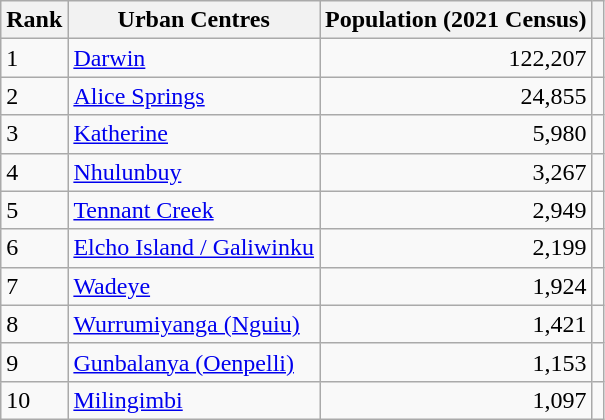<table class="wikitable sortable">
<tr>
<th>Rank</th>
<th>Urban Centres</th>
<th>Population (2021 Census)</th>
<th></th>
</tr>
<tr>
<td>1</td>
<td><a href='#'>Darwin</a></td>
<td align="right">122,207</td>
<td></td>
</tr>
<tr>
<td>2</td>
<td><a href='#'>Alice Springs</a></td>
<td align="right">24,855</td>
<td></td>
</tr>
<tr>
<td>3</td>
<td><a href='#'>Katherine</a></td>
<td align="right">5,980</td>
<td></td>
</tr>
<tr>
<td>4</td>
<td><a href='#'>Nhulunbuy</a></td>
<td align="right">3,267</td>
<td></td>
</tr>
<tr>
<td>5</td>
<td><a href='#'>Tennant Creek</a></td>
<td align="right">2,949</td>
<td></td>
</tr>
<tr>
<td>6</td>
<td><a href='#'>Elcho Island / Galiwinku</a></td>
<td align="right">2,199</td>
<td></td>
</tr>
<tr>
<td>7</td>
<td><a href='#'>Wadeye</a></td>
<td align="right">1,924</td>
<td></td>
</tr>
<tr>
<td>8</td>
<td><a href='#'>Wurrumiyanga (Nguiu)</a></td>
<td align="right">1,421</td>
<td></td>
</tr>
<tr>
<td>9</td>
<td><a href='#'>Gunbalanya (Oenpelli)</a></td>
<td align="right">1,153</td>
<td></td>
</tr>
<tr>
<td>10</td>
<td><a href='#'>Milingimbi</a></td>
<td align="right">1,097</td>
<td></td>
</tr>
</table>
